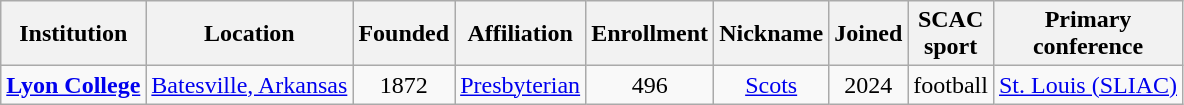<table class="wikitable sortable" style="text-align: center;">
<tr>
<th>Institution</th>
<th>Location</th>
<th>Founded</th>
<th>Affiliation</th>
<th>Enrollment</th>
<th>Nickname</th>
<th>Joined</th>
<th>SCAC<br>sport</th>
<th>Primary<br>conference</th>
</tr>
<tr>
<td><strong><a href='#'>Lyon College</a></strong></td>
<td><a href='#'>Batesville, Arkansas</a></td>
<td>1872</td>
<td><a href='#'>Presbyterian</a><br></td>
<td>496</td>
<td><a href='#'>Scots</a></td>
<td>2024</td>
<td>football</td>
<td><a href='#'>St. Louis (SLIAC)</a></td>
</tr>
</table>
